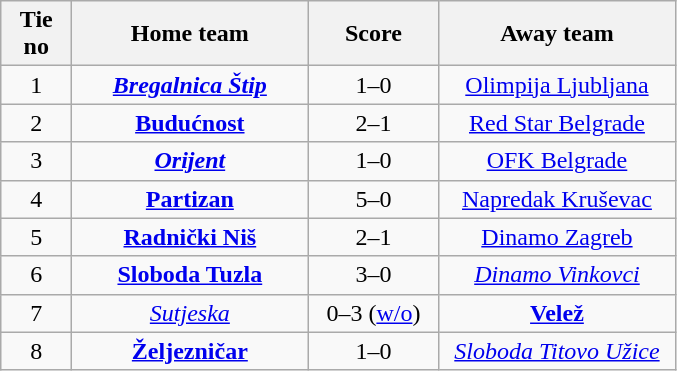<table class="wikitable" style="text-align: center">
<tr>
<th width=40>Tie no</th>
<th width=150>Home team</th>
<th width=80>Score</th>
<th width=150>Away team</th>
</tr>
<tr>
<td>1</td>
<td><strong><em><a href='#'>Bregalnica Štip</a></em></strong></td>
<td>1–0</td>
<td><a href='#'>Olimpija Ljubljana</a></td>
</tr>
<tr>
<td>2</td>
<td><strong><a href='#'>Budućnost</a></strong></td>
<td>2–1</td>
<td><a href='#'>Red Star Belgrade</a></td>
</tr>
<tr>
<td>3</td>
<td><strong><em><a href='#'>Orijent</a></em></strong></td>
<td>1–0</td>
<td><a href='#'>OFK Belgrade</a></td>
</tr>
<tr>
<td>4</td>
<td><strong><a href='#'>Partizan</a></strong></td>
<td>5–0</td>
<td><a href='#'>Napredak Kruševac</a></td>
</tr>
<tr>
<td>5</td>
<td><strong><a href='#'>Radnički Niš</a></strong></td>
<td>2–1</td>
<td><a href='#'>Dinamo Zagreb</a></td>
</tr>
<tr>
<td>6</td>
<td><strong><a href='#'>Sloboda Tuzla</a></strong></td>
<td>3–0</td>
<td><em><a href='#'>Dinamo Vinkovci</a></em></td>
</tr>
<tr>
<td>7</td>
<td><em><a href='#'>Sutjeska</a></em></td>
<td>0–3 (<a href='#'>w/o</a>)</td>
<td><strong><a href='#'>Velež</a></strong></td>
</tr>
<tr>
<td>8</td>
<td><strong><a href='#'>Željezničar</a></strong></td>
<td>1–0</td>
<td><em><a href='#'>Sloboda Titovo Užice</a></em></td>
</tr>
</table>
